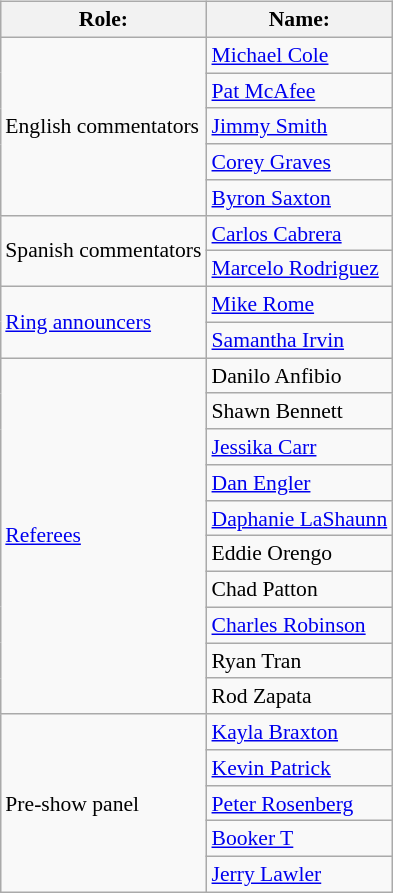<table class=wikitable style="font-size:90%; margin: 0.5em 0 0.5em 1em; float: right; clear: right;">
<tr>
<th>Role:</th>
<th>Name:</th>
</tr>
<tr>
<td rowspan=5>English commentators</td>
<td><a href='#'>Michael Cole</a> </td>
</tr>
<tr>
<td><a href='#'>Pat McAfee</a> </td>
</tr>
<tr>
<td><a href='#'>Jimmy Smith</a> </td>
</tr>
<tr>
<td><a href='#'>Corey Graves</a> </td>
</tr>
<tr>
<td><a href='#'>Byron Saxton</a> </td>
</tr>
<tr>
<td rowspan=2>Spanish commentators</td>
<td><a href='#'>Carlos Cabrera</a></td>
</tr>
<tr>
<td><a href='#'>Marcelo Rodriguez</a></td>
</tr>
<tr>
<td rowspan=2><a href='#'>Ring announcers</a></td>
<td><a href='#'>Mike Rome</a> </td>
</tr>
<tr>
<td><a href='#'>Samantha Irvin</a> </td>
</tr>
<tr>
<td rowspan=10><a href='#'>Referees</a></td>
<td>Danilo Anfibio</td>
</tr>
<tr>
<td>Shawn Bennett</td>
</tr>
<tr>
<td><a href='#'>Jessika Carr</a></td>
</tr>
<tr>
<td><a href='#'>Dan Engler</a></td>
</tr>
<tr>
<td><a href='#'>Daphanie LaShaunn</a></td>
</tr>
<tr>
<td>Eddie Orengo</td>
</tr>
<tr>
<td>Chad Patton</td>
</tr>
<tr>
<td><a href='#'>Charles Robinson</a></td>
</tr>
<tr>
<td>Ryan Tran</td>
</tr>
<tr>
<td>Rod Zapata</td>
</tr>
<tr>
<td rowspan="6">Pre-show panel</td>
<td><a href='#'>Kayla Braxton</a></td>
</tr>
<tr>
<td><a href='#'>Kevin Patrick</a></td>
</tr>
<tr>
<td><a href='#'>Peter Rosenberg</a></td>
</tr>
<tr>
<td><a href='#'>Booker T</a></td>
</tr>
<tr>
<td><a href='#'>Jerry Lawler</a></td>
</tr>
</table>
